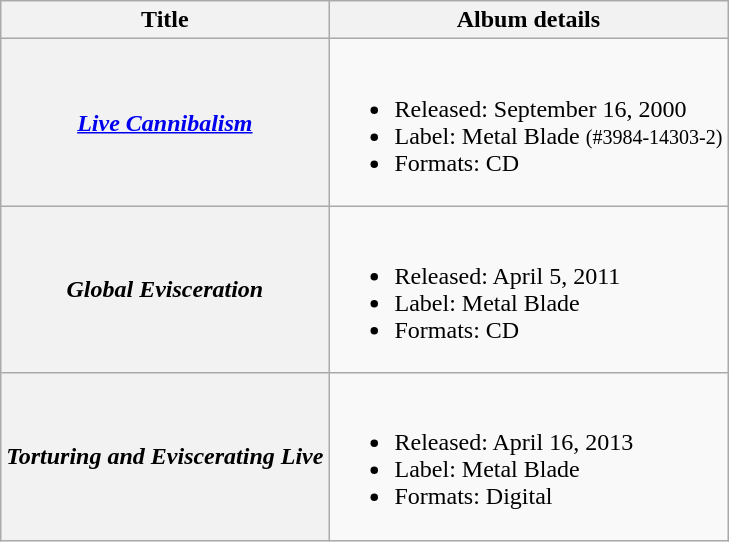<table class ="wikitable plainrowheaders">
<tr>
<th scope="col">Title</th>
<th scope="col">Album details</th>
</tr>
<tr>
<th scope="row"><em><a href='#'>Live Cannibalism</a></em></th>
<td><br><ul><li>Released: September 16, 2000</li><li>Label: Metal Blade <small>(#3984-14303-2)</small></li><li>Formats: CD</li></ul></td>
</tr>
<tr>
<th scope="row"><em>Global Evisceration</em></th>
<td><br><ul><li>Released: April 5, 2011</li><li>Label: Metal Blade</li><li>Formats: CD</li></ul></td>
</tr>
<tr>
<th scope="row"><em>Torturing and Eviscerating Live</em></th>
<td><br><ul><li>Released: April 16, 2013</li><li>Label: Metal Blade</li><li>Formats: Digital</li></ul></td>
</tr>
</table>
